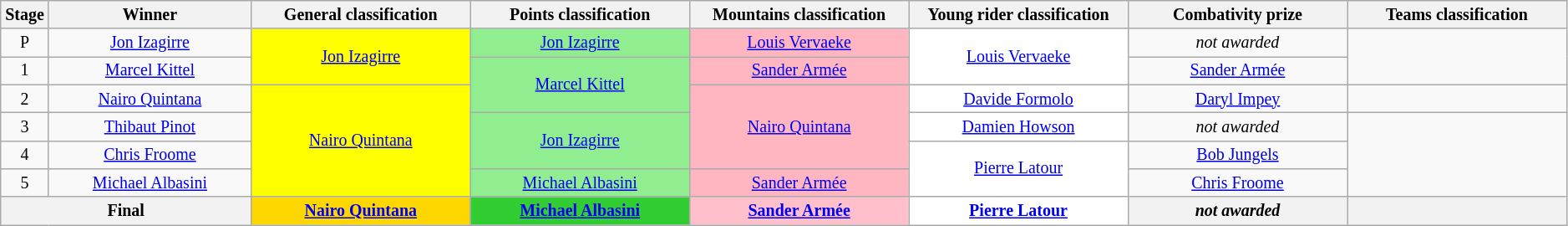<table class=wikitable style="text-align: center; font-size:smaller;">
<tr>
<th style="width:1%;">Stage</th>
<th style="width:12%;">Winner</th>
<th style="width:13%;"><strong>General classification</strong><br></th>
<th style="width:13%;"><strong>Points classification</strong><br></th>
<th style="width:13%;"><strong>Mountains classification</strong><br></th>
<th style="width:13%;"><strong>Young rider classification</strong><br></th>
<th style="width:13%;"><strong>Combativity prize</strong><br></th>
<th style="width:13%;"><strong>Teams classification</strong><br></th>
</tr>
<tr>
<td>P</td>
<td><a href='#'>Jon Izagirre</a></td>
<td style="background:yellow;" rowspan=2><a href='#'>Jon Izagirre</a></td>
<td style="background:lightgreen"><a href='#'>Jon Izagirre</a></td>
<td style="background:lightpink"><a href='#'>Louis Vervaeke</a></td>
<td style="background:white;" rowspan=2><a href='#'>Louis Vervaeke</a></td>
<td><em>not awarded</em></td>
<td rowspan=2></td>
</tr>
<tr>
<td>1</td>
<td><a href='#'>Marcel Kittel</a></td>
<td style="background:lightgreen" rowspan=2><a href='#'>Marcel Kittel</a></td>
<td style="background:lightpink"><a href='#'>Sander Armée</a></td>
<td><a href='#'>Sander Armée</a></td>
</tr>
<tr>
<td>2</td>
<td><a href='#'>Nairo Quintana</a></td>
<td style="background:yellow"  rowspan=4><a href='#'>Nairo Quintana</a></td>
<td style="background:lightpink" rowspan=3><a href='#'>Nairo Quintana</a></td>
<td style="background:white;"><a href='#'>Davide Formolo</a></td>
<td><a href='#'>Daryl Impey</a></td>
<td></td>
</tr>
<tr>
<td>3</td>
<td><a href='#'>Thibaut Pinot</a></td>
<td style="background:lightgreen" rowspan=2><a href='#'>Jon Izagirre</a></td>
<td style="background:white;"><a href='#'>Damien Howson</a></td>
<td><em>not awarded</em></td>
<td rowspan=3></td>
</tr>
<tr>
<td>4</td>
<td><a href='#'>Chris Froome</a></td>
<td style="background:white;" rowspan=2><a href='#'>Pierre Latour</a></td>
<td><a href='#'>Bob Jungels</a></td>
</tr>
<tr>
<td>5</td>
<td><a href='#'>Michael Albasini</a></td>
<td style="background:lightgreen"><a href='#'>Michael Albasini</a></td>
<td style="background:lightpink"><a href='#'>Sander Armée</a></td>
<td><a href='#'>Chris Froome</a></td>
</tr>
<tr>
<th colspan=2><strong>Final</strong></th>
<th style="background:gold;"><a href='#'>Nairo Quintana</a></th>
<th style="background:limegreen;"><a href='#'>Michael Albasini</a></th>
<th style="background:pink;"><a href='#'>Sander Armée</a></th>
<th style="background:white;"><a href='#'>Pierre Latour</a></th>
<th style="background:offwhite;"><em>not awarded</em></th>
<th style="background:offwhite;"></th>
</tr>
</table>
